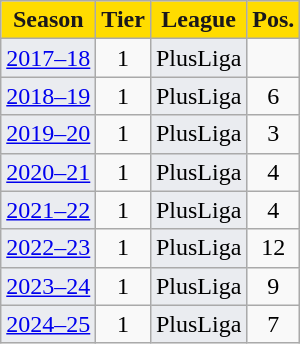<table class="wikitable" style="font-size:100%; text-align:center">
<tr>
<th style="color:#1A181C; background-color:#FFDC00">Season</th>
<th style="color:#1A181C; background-color:#FFDC00">Tier</th>
<th style="color:#1A181C; background-color:#FFDC00">League</th>
<th style="color:#1A181C; background-color:#FFDC00">Pos.</th>
</tr>
<tr>
<td style="background:#EAECF0"><a href='#'>2017–18</a></td>
<td align="center">1</td>
<td style="background:#EAECF0">PlusLiga</td>
<td align="center"></td>
</tr>
<tr>
<td style="background:#EAECF0"><a href='#'>2018–19</a></td>
<td align="center">1</td>
<td style="background:#EAECF0">PlusLiga</td>
<td align="center">6</td>
</tr>
<tr>
<td style="background:#EAECF0"><a href='#'>2019–20</a></td>
<td align="center">1</td>
<td style="background:#EAECF0">PlusLiga</td>
<td align="center">3</td>
</tr>
<tr>
<td style="background:#EAECF0"><a href='#'>2020–21</a></td>
<td align="center">1</td>
<td style="background:#EAECF0">PlusLiga</td>
<td align="center">4</td>
</tr>
<tr>
<td style="background:#EAECF0"><a href='#'>2021–22</a></td>
<td align="center">1</td>
<td style="background:#EAECF0">PlusLiga</td>
<td align="center">4</td>
</tr>
<tr>
<td style="background:#EAECF0"><a href='#'>2022–23</a></td>
<td align="center">1</td>
<td style="background:#EAECF0">PlusLiga</td>
<td align="center">12</td>
</tr>
<tr>
<td style="background:#EAECF0"><a href='#'>2023–24</a></td>
<td align="center">1</td>
<td style="background:#EAECF0">PlusLiga</td>
<td align="center">9</td>
</tr>
<tr>
<td style="background:#EAECF0"><a href='#'>2024–25</a></td>
<td align="center">1</td>
<td style="background:#EAECF0">PlusLiga</td>
<td align="center">7</td>
</tr>
</table>
